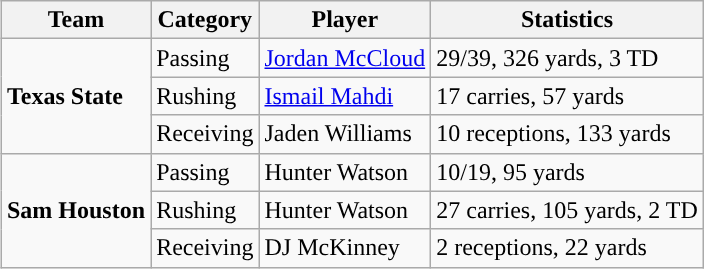<table class="wikitable" style="float: right;">
<tr>
<th>Team</th>
<th>Category</th>
<th>Player</th>
<th>Statistics</th>
</tr>
<tr>
<td rowspan=3><strong>Texas State</strong></td>
<td>Passing</td>
<td><a href='#'>Jordan McCloud</a></td>
<td>29/39, 326 yards, 3 TD</td>
</tr>
<tr>
<td>Rushing</td>
<td><a href='#'>Ismail Mahdi</a></td>
<td>17 carries, 57 yards</td>
</tr>
<tr>
<td>Receiving</td>
<td>Jaden Williams</td>
<td>10 receptions, 133 yards</td>
</tr>
<tr>
<td rowspan=3><strong>Sam Houston</strong></td>
<td>Passing</td>
<td>Hunter Watson</td>
<td>10/19, 95 yards</td>
</tr>
<tr>
<td>Rushing</td>
<td>Hunter Watson</td>
<td>27 carries, 105 yards, 2 TD</td>
</tr>
<tr>
<td>Receiving</td>
<td>DJ McKinney</td>
<td>2 receptions, 22 yards</td>
</tr>
</table>
